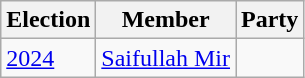<table class="wikitable sortable">
<tr>
<th>Election</th>
<th>Member</th>
<th colspan=2>Party</th>
</tr>
<tr>
<td><a href='#'>2024</a></td>
<td><a href='#'>Saifullah Mir</a></td>
<td></td>
</tr>
</table>
